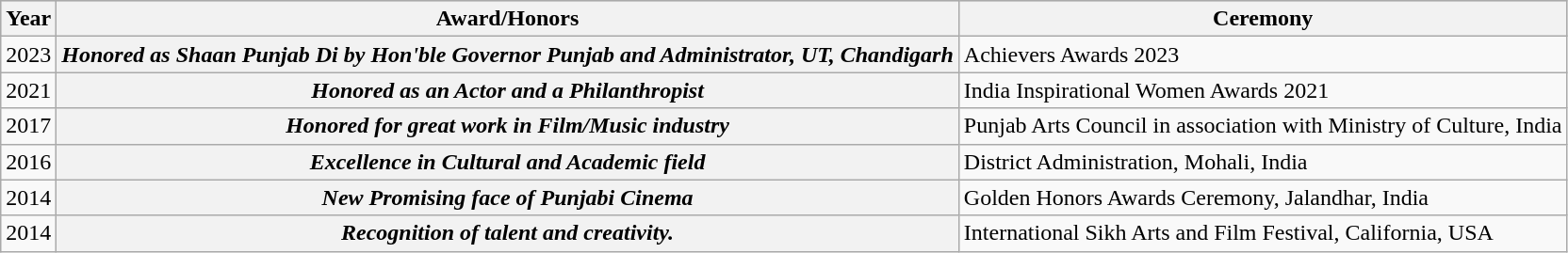<table class="wikitable sortable plainrowheaders">
<tr style="background:#ccc; text-align:center;">
<th scope="col">Year</th>
<th scope="col">Award/Honors</th>
<th scope="col" class="unsortable">Ceremony</th>
</tr>
<tr>
<td>2023</td>
<th scope="row"><em>Honored as Shaan Punjab Di by Hon'ble Governor Punjab and Administrator, UT, Chandigarh</em></th>
<td>Achievers Awards 2023</td>
</tr>
<tr>
<td>2021</td>
<th scope="row"><em>Honored as an Actor and a Philanthropist</em></th>
<td>India Inspirational Women Awards 2021 </td>
</tr>
<tr>
<td>2017</td>
<th scope="row"><em>Honored for great work in Film/Music industry </em></th>
<td>Punjab Arts Council in association with Ministry of Culture, India</td>
</tr>
<tr>
<td>2016</td>
<th scope="row"><em>Excellence in Cultural and Academic field</em></th>
<td>District Administration, Mohali, India</td>
</tr>
<tr>
<td>2014</td>
<th scope="row"><em>New Promising face of Punjabi Cinema</em></th>
<td>Golden Honors Awards Ceremony, Jalandhar, India</td>
</tr>
<tr>
<td>2014</td>
<th scope="row"><em>Recognition of talent and creativity.</em></th>
<td>International Sikh Arts and Film Festival, California, USA</td>
</tr>
</table>
